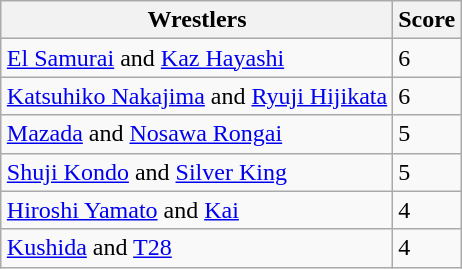<table class="wikitable" style="margin: 1em auto 1em auto">
<tr>
<th>Wrestlers</th>
<th>Score</th>
</tr>
<tr>
<td><a href='#'>El Samurai</a> and <a href='#'>Kaz Hayashi</a></td>
<td>6</td>
</tr>
<tr>
<td><a href='#'>Katsuhiko Nakajima</a> and <a href='#'>Ryuji Hijikata</a></td>
<td>6</td>
</tr>
<tr>
<td><a href='#'>Mazada</a> and <a href='#'>Nosawa Rongai</a><br></td>
<td>5</td>
</tr>
<tr>
<td><a href='#'>Shuji Kondo</a> and <a href='#'>Silver King</a></td>
<td>5</td>
</tr>
<tr>
<td><a href='#'>Hiroshi Yamato</a> and <a href='#'>Kai</a><br></td>
<td>4</td>
</tr>
<tr>
<td><a href='#'>Kushida</a> and <a href='#'>T28</a></td>
<td>4</td>
</tr>
</table>
